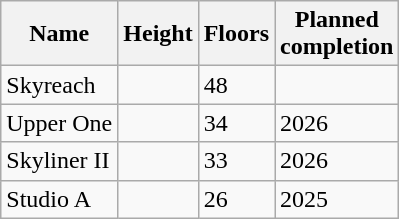<table class="wikitable sortable">
<tr>
<th>Name</th>
<th>Height<br></th>
<th>Floors</th>
<th>Planned<br>completion</th>
</tr>
<tr>
<td>Skyreach</td>
<td></td>
<td>48</td>
<td></td>
</tr>
<tr>
<td>Upper One</td>
<td></td>
<td>34</td>
<td>2026</td>
</tr>
<tr>
<td>Skyliner II</td>
<td></td>
<td>33</td>
<td>2026</td>
</tr>
<tr>
<td>Studio A</td>
<td></td>
<td>26</td>
<td>2025</td>
</tr>
</table>
